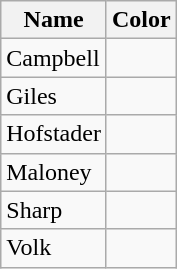<table class="wikitable">
<tr>
<th>Name</th>
<th>Color</th>
</tr>
<tr>
<td>Campbell</td>
<td></td>
</tr>
<tr>
<td>Giles</td>
<td></td>
</tr>
<tr>
<td>Hofstader</td>
<td></td>
</tr>
<tr>
<td>Maloney</td>
<td></td>
</tr>
<tr>
<td>Sharp</td>
<td></td>
</tr>
<tr>
<td>Volk</td>
<td></td>
</tr>
</table>
